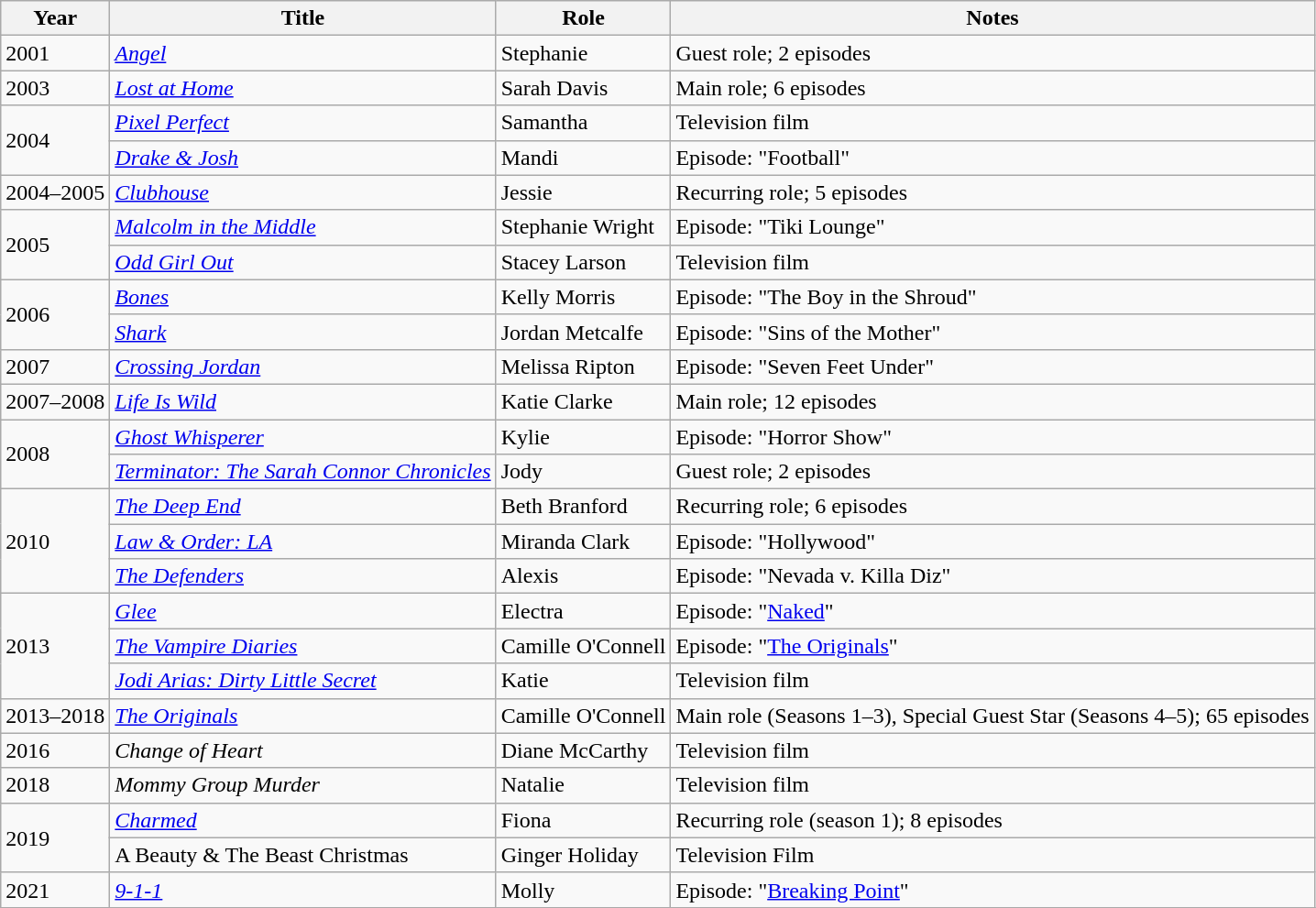<table class="wikitable sortable">
<tr>
<th>Year</th>
<th>Title</th>
<th>Role</th>
<th class="unsortable">Notes</th>
</tr>
<tr>
<td>2001</td>
<td><em><a href='#'>Angel</a></em></td>
<td>Stephanie</td>
<td>Guest role; 2 episodes</td>
</tr>
<tr>
<td>2003</td>
<td><em><a href='#'>Lost at Home</a></em></td>
<td>Sarah Davis</td>
<td>Main role; 6 episodes</td>
</tr>
<tr>
<td rowspan="2">2004</td>
<td><em><a href='#'>Pixel Perfect</a></em></td>
<td>Samantha</td>
<td>Television film</td>
</tr>
<tr>
<td><em><a href='#'>Drake & Josh</a></em></td>
<td>Mandi</td>
<td>Episode: "Football"</td>
</tr>
<tr>
<td>2004–2005</td>
<td><em><a href='#'>Clubhouse</a></em></td>
<td>Jessie</td>
<td>Recurring role; 5 episodes</td>
</tr>
<tr>
<td rowspan="2">2005</td>
<td><em><a href='#'>Malcolm in the Middle</a></em></td>
<td>Stephanie Wright</td>
<td>Episode: "Tiki Lounge"</td>
</tr>
<tr>
<td><em><a href='#'>Odd Girl Out</a></em></td>
<td>Stacey Larson</td>
<td>Television film</td>
</tr>
<tr>
<td rowspan="2">2006</td>
<td><em><a href='#'>Bones</a></em></td>
<td>Kelly Morris</td>
<td>Episode: "The Boy in the Shroud"</td>
</tr>
<tr>
<td><em><a href='#'>Shark</a></em></td>
<td>Jordan Metcalfe</td>
<td>Episode: "Sins of the Mother"</td>
</tr>
<tr>
<td>2007</td>
<td><em><a href='#'>Crossing Jordan</a></em></td>
<td>Melissa Ripton</td>
<td>Episode: "Seven Feet Under"</td>
</tr>
<tr>
<td>2007–2008</td>
<td><em><a href='#'>Life Is Wild</a></em></td>
<td>Katie Clarke</td>
<td>Main role; 12 episodes</td>
</tr>
<tr>
<td rowspan="2">2008</td>
<td><em><a href='#'>Ghost Whisperer</a></em></td>
<td>Kylie</td>
<td>Episode: "Horror Show"</td>
</tr>
<tr>
<td><em><a href='#'>Terminator: The Sarah Connor Chronicles</a></em></td>
<td>Jody</td>
<td>Guest role; 2 episodes</td>
</tr>
<tr>
<td rowspan="3">2010</td>
<td><em><a href='#'>The Deep End</a></em></td>
<td>Beth Branford</td>
<td>Recurring role; 6 episodes</td>
</tr>
<tr>
<td><em><a href='#'>Law & Order: LA</a></em></td>
<td>Miranda Clark</td>
<td>Episode: "Hollywood"</td>
</tr>
<tr>
<td><em><a href='#'>The Defenders</a></em></td>
<td>Alexis</td>
<td>Episode: "Nevada v. Killa Diz"</td>
</tr>
<tr>
<td rowspan="3">2013</td>
<td><em><a href='#'>Glee</a></em></td>
<td>Electra</td>
<td>Episode: "<a href='#'>Naked</a>"</td>
</tr>
<tr>
<td><em><a href='#'>The Vampire Diaries</a></em></td>
<td>Camille O'Connell</td>
<td>Episode: "<a href='#'>The Originals</a>"</td>
</tr>
<tr>
<td><em><a href='#'>Jodi Arias: Dirty Little Secret</a></em></td>
<td>Katie</td>
<td>Television film</td>
</tr>
<tr>
<td>2013–2018</td>
<td><em><a href='#'>The Originals</a></em></td>
<td>Camille O'Connell</td>
<td>Main role (Seasons 1–3), Special Guest Star (Seasons 4–5); 65 episodes</td>
</tr>
<tr>
<td>2016</td>
<td><em>Change of Heart</em></td>
<td>Diane McCarthy</td>
<td>Television film</td>
</tr>
<tr>
<td>2018</td>
<td><em>Mommy Group Murder</em></td>
<td>Natalie</td>
<td>Television film</td>
</tr>
<tr>
<td rowspan="2">2019</td>
<td><em><a href='#'>Charmed</a></em></td>
<td>Fiona</td>
<td>Recurring role (season 1); 8 episodes</td>
</tr>
<tr>
<td>A Beauty & The Beast Christmas</td>
<td>Ginger Holiday</td>
<td>Television Film</td>
</tr>
<tr>
<td>2021</td>
<td><em><a href='#'>9-1-1</a></em></td>
<td>Molly</td>
<td>Episode: "<a href='#'>Breaking Point</a>"</td>
</tr>
<tr>
</tr>
</table>
